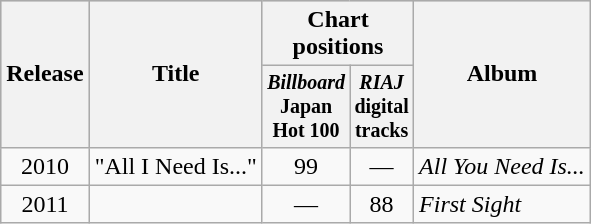<table class="wikitable" style="text-align:center">
<tr bgcolor="#CCCCCC">
<th rowspan="2">Release</th>
<th rowspan="2">Title</th>
<th colspan="2">Chart positions</th>
<th rowspan="2">Album</th>
</tr>
<tr style="font-size:smaller;">
<th width="35"><em>Billboard</em> Japan Hot 100<br></th>
<th width="35"><em>RIAJ</em> digital tracks<br></th>
</tr>
<tr>
<td rowspan="1">2010</td>
<td align="left">"All I Need Is..."</td>
<td>99</td>
<td>—</td>
<td align="left" rowspan="1"><em>All You Need Is...</em></td>
</tr>
<tr>
<td rowspan="1">2011</td>
<td align="left"></td>
<td>—</td>
<td>88</td>
<td align="left" rowspan="1"><em>First Sight</em></td>
</tr>
</table>
